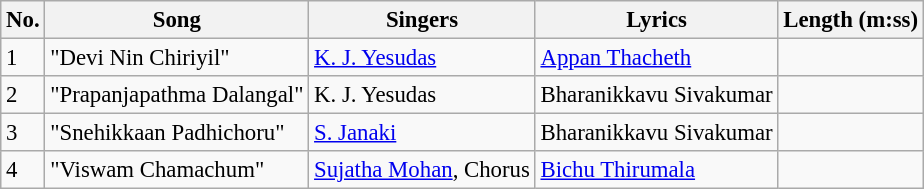<table class="wikitable" style="font-size:95%;">
<tr>
<th>No.</th>
<th>Song</th>
<th>Singers</th>
<th>Lyrics</th>
<th>Length (m:ss)</th>
</tr>
<tr>
<td>1</td>
<td>"Devi Nin Chiriyil"</td>
<td><a href='#'>K. J. Yesudas</a></td>
<td><a href='#'>Appan Thacheth</a></td>
<td></td>
</tr>
<tr>
<td>2</td>
<td>"Prapanjapathma Dalangal"</td>
<td>K. J. Yesudas</td>
<td>Bharanikkavu Sivakumar</td>
<td></td>
</tr>
<tr>
<td>3</td>
<td>"Snehikkaan Padhichoru"</td>
<td><a href='#'>S. Janaki</a></td>
<td>Bharanikkavu Sivakumar</td>
<td></td>
</tr>
<tr>
<td>4</td>
<td>"Viswam Chamachum"</td>
<td><a href='#'>Sujatha Mohan</a>, Chorus</td>
<td><a href='#'>Bichu Thirumala</a></td>
<td></td>
</tr>
</table>
